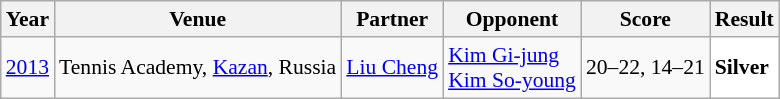<table class="sortable wikitable" style="font-size: 90%;">
<tr>
<th>Year</th>
<th>Venue</th>
<th>Partner</th>
<th>Opponent</th>
<th>Score</th>
<th>Result</th>
</tr>
<tr>
<td align="center"><a href='#'>2013</a></td>
<td align="left">Tennis Academy, <a href='#'>Kazan</a>, Russia</td>
<td align="left"> <a href='#'>Liu Cheng</a></td>
<td align="left"> <a href='#'>Kim Gi-jung</a><br> <a href='#'>Kim So-young</a></td>
<td align="left">20–22, 14–21</td>
<td style="text-align:left; background:white"> <strong>Silver</strong></td>
</tr>
</table>
